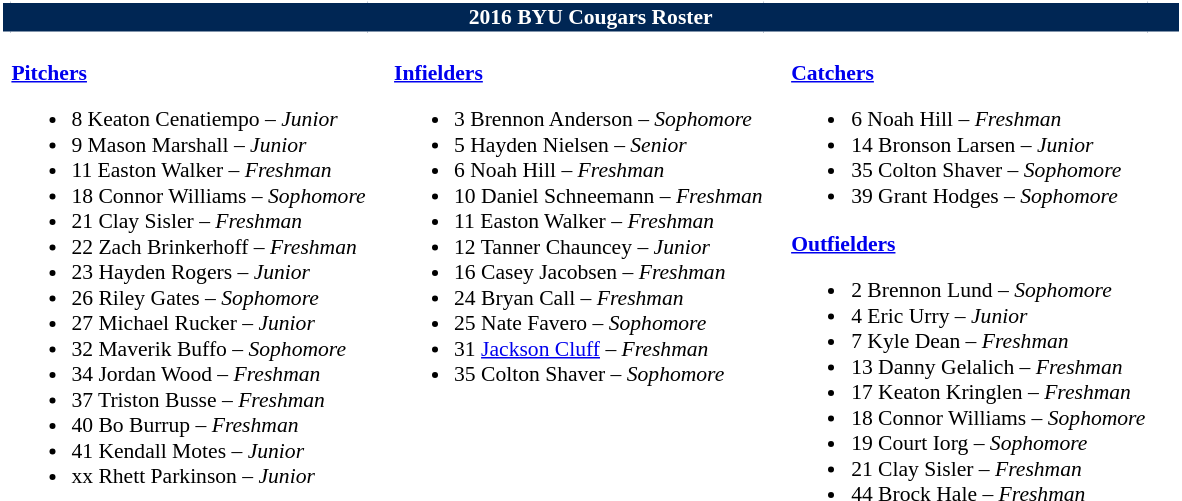<table class="toccolours" style="border-collapse:collapse; font-size:90%;">
<tr>
<th colspan="7" style="background:#002654;color:#FFFFFF; border: 2px solid #FFFFFF;text-align:center;">2016 BYU Cougars Roster</th>
</tr>
<tr>
</tr>
<tr>
<td width="03"> </td>
<td valign="top"><br><strong><a href='#'>Pitchers</a></strong><ul><li>8 Keaton Cenatiempo – <em>Junior</em></li><li>9 Mason Marshall – <em>Junior</em></li><li>11 Easton Walker – <em>Freshman</em></li><li>18 Connor Williams – <em>Sophomore</em></li><li>21 Clay Sisler – <em>Freshman</em></li><li>22 Zach Brinkerhoff – <em>Freshman</em></li><li>23 Hayden Rogers – <em>Junior</em></li><li>26 Riley Gates – <em>Sophomore</em></li><li>27 Michael Rucker – <em>Junior</em></li><li>32 Maverik Buffo – <em>Sophomore</em></li><li>34 Jordan Wood – <em>Freshman</em></li><li>37 Triston Busse – <em>Freshman</em></li><li>40 Bo Burrup – <em>Freshman</em></li><li>41 Kendall Motes – <em>Junior</em></li><li>xx Rhett Parkinson – <em>Junior</em></li></ul></td>
<td width="15"> </td>
<td valign="top"><br><strong><a href='#'>Infielders</a></strong><ul><li>3 Brennon Anderson – <em>Sophomore</em></li><li>5 Hayden Nielsen – <em>Senior</em></li><li>6 Noah Hill – <em>Freshman</em></li><li>10 Daniel Schneemann – <em>Freshman</em></li><li>11 Easton Walker – <em>Freshman</em></li><li>12 Tanner Chauncey – <em>Junior</em></li><li>16 Casey Jacobsen – <em>Freshman</em></li><li>24 Bryan Call – <em>Freshman</em></li><li>25 Nate Favero – <em>Sophomore</em></li><li>31 <a href='#'>Jackson Cluff</a> – <em>Freshman</em></li><li>35 Colton Shaver – <em>Sophomore</em></li></ul></td>
<td width="15"> </td>
<td valign="top"><br><strong><a href='#'>Catchers</a></strong><ul><li>6 Noah Hill – <em>Freshman</em></li><li>14 Bronson Larsen – <em>Junior</em></li><li>35 Colton Shaver – <em>Sophomore</em></li><li>39 Grant Hodges – <em>Sophomore</em></li></ul><strong><a href='#'>Outfielders</a></strong><ul><li>2 Brennon Lund – <em>Sophomore</em></li><li>4 Eric Urry – <em>Junior</em></li><li>7 Kyle Dean – <em>Freshman</em></li><li>13 Danny Gelalich – <em>Freshman</em></li><li>17 Keaton Kringlen – <em>Freshman</em></li><li>18 Connor Williams – <em>Sophomore</em></li><li>19 Court Iorg – <em>Sophomore</em></li><li>21 Clay Sisler – <em>Freshman</em></li><li>44 Brock Hale – <em>Freshman</em></li></ul></td>
<td width="20"> </td>
</tr>
</table>
